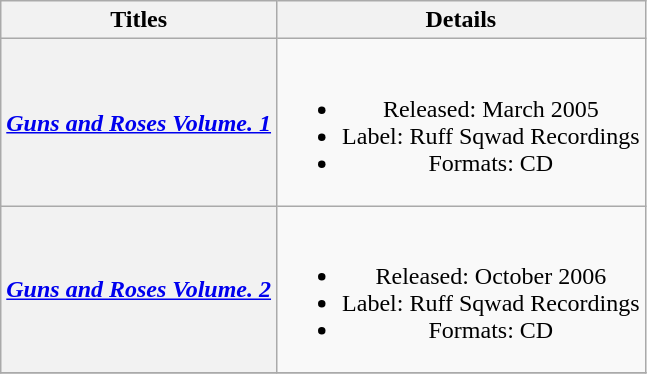<table class="wikitable" style="text-align:center;">
<tr>
<th scope="col">Titles</th>
<th scope="col">Details</th>
</tr>
<tr>
<th scope="row"><em><a href='#'>Guns and Roses Volume. 1</a></em></th>
<td><br><ul><li>Released: March 2005</li><li>Label: Ruff Sqwad Recordings</li><li>Formats: CD</li></ul></td>
</tr>
<tr>
<th scope="row"><em><a href='#'>Guns and Roses Volume. 2</a></em></th>
<td><br><ul><li>Released: October 2006</li><li>Label: Ruff Sqwad Recordings</li><li>Formats: CD</li></ul></td>
</tr>
<tr>
</tr>
</table>
